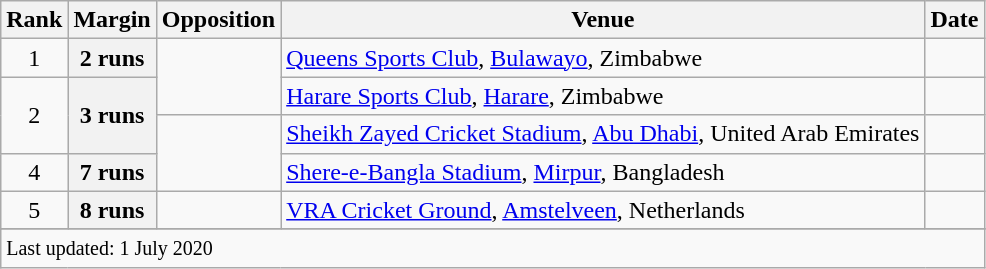<table class="wikitable plainrowheaders sortable">
<tr>
<th scope=col>Rank</th>
<th scope=col>Margin</th>
<th scope=col>Opposition</th>
<th scope=col>Venue</th>
<th scope=col>Date</th>
</tr>
<tr>
<td align=center>1</td>
<th scope=row style="text-align:center;">2 runs</th>
<td rowspan=2></td>
<td><a href='#'>Queens Sports Club</a>, <a href='#'>Bulawayo</a>, Zimbabwe</td>
<td></td>
</tr>
<tr>
<td align=center rowspan=2>2</td>
<th scope=row style="text-align:center;" rowspan=2>3 runs</th>
<td><a href='#'>Harare Sports Club</a>, <a href='#'>Harare</a>, Zimbabwe</td>
<td></td>
</tr>
<tr>
<td rowspan=2></td>
<td><a href='#'>Sheikh Zayed Cricket Stadium</a>, <a href='#'>Abu Dhabi</a>, United Arab Emirates</td>
<td></td>
</tr>
<tr>
<td align=center>4</td>
<th scope=row style="text-align:center;">7 runs</th>
<td><a href='#'>Shere-e-Bangla Stadium</a>, <a href='#'>Mirpur</a>, Bangladesh</td>
<td></td>
</tr>
<tr>
<td align=center>5</td>
<th scope=row style="text-align:center;">8 runs</th>
<td></td>
<td><a href='#'>VRA Cricket Ground</a>, <a href='#'>Amstelveen</a>, Netherlands</td>
<td></td>
</tr>
<tr>
</tr>
<tr class=sortbottom>
<td colspan=5><small>Last updated: 1 July 2020</small></td>
</tr>
</table>
